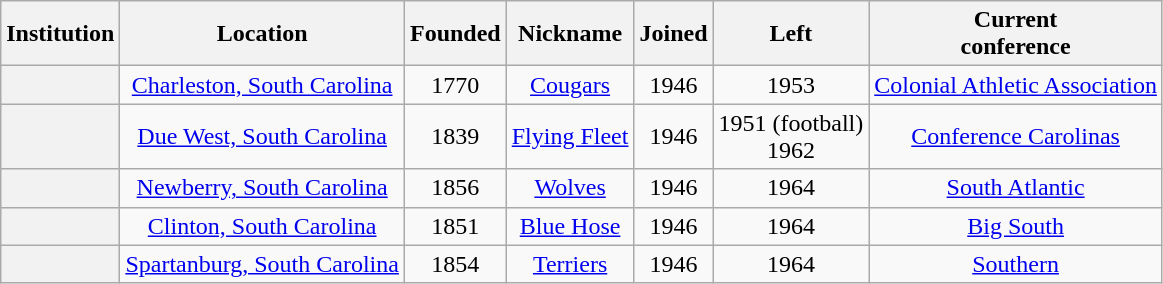<table class="wikitable sortable" style="text-align:center">
<tr>
<th>Institution</th>
<th>Location</th>
<th>Founded</th>
<th>Nickname</th>
<th>Joined</th>
<th>Left</th>
<th>Current<br>conference</th>
</tr>
<tr>
<th></th>
<td><a href='#'>Charleston, South Carolina</a></td>
<td>1770</td>
<td><a href='#'>Cougars</a></td>
<td>1946</td>
<td>1953</td>
<td><a href='#'>Colonial Athletic Association</a></td>
</tr>
<tr>
<th></th>
<td><a href='#'>Due West, South Carolina</a></td>
<td>1839</td>
<td><a href='#'>Flying Fleet</a></td>
<td>1946</td>
<td>1951 (football)<br>1962</td>
<td><a href='#'>Conference Carolinas</a></td>
</tr>
<tr>
<th></th>
<td><a href='#'>Newberry, South Carolina</a></td>
<td>1856</td>
<td><a href='#'>Wolves</a></td>
<td>1946</td>
<td>1964</td>
<td><a href='#'>South Atlantic</a></td>
</tr>
<tr>
<th></th>
<td><a href='#'>Clinton, South Carolina</a></td>
<td>1851</td>
<td><a href='#'>Blue Hose</a></td>
<td>1946</td>
<td>1964</td>
<td><a href='#'>Big South</a></td>
</tr>
<tr>
<th></th>
<td><a href='#'>Spartanburg, South Carolina</a></td>
<td>1854</td>
<td><a href='#'>Terriers</a></td>
<td>1946</td>
<td>1964</td>
<td><a href='#'>Southern</a></td>
</tr>
</table>
